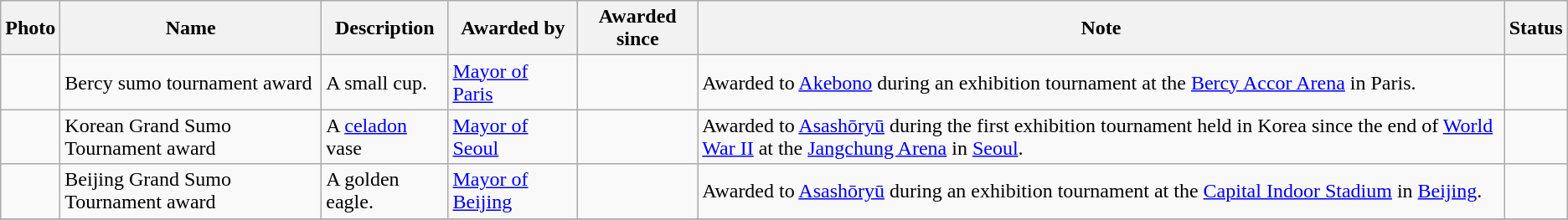<table class="wikitable sortable">
<tr>
<th>Photo</th>
<th>Name</th>
<th>Description</th>
<th>Awarded by</th>
<th>Awarded since</th>
<th>Note</th>
<th>Status</th>
</tr>
<tr>
<td></td>
<td>Bercy sumo tournament award</td>
<td>A small cup.</td>
<td><a href='#'>Mayor of Paris</a></td>
<td></td>
<td>Awarded to <a href='#'>Akebono</a> during an exhibition tournament at the <a href='#'>Bercy Accor Arena</a> in Paris.</td>
<td></td>
</tr>
<tr>
<td></td>
<td>Korean Grand Sumo Tournament award</td>
<td>A <a href='#'>celadon</a> vase</td>
<td><a href='#'>Mayor of Seoul</a></td>
<td></td>
<td>Awarded to <a href='#'>Asashōryū</a> during the first exhibition tournament held in Korea since the end of <a href='#'>World War II</a> at the <a href='#'>Jangchung Arena</a> in <a href='#'>Seoul</a>.</td>
<td></td>
</tr>
<tr>
<td></td>
<td>Beijing Grand Sumo Tournament award</td>
<td>A golden eagle.</td>
<td><a href='#'>Mayor of Beijing</a></td>
<td></td>
<td>Awarded to <a href='#'>Asashōryū</a> during an exhibition tournament at the <a href='#'>Capital Indoor Stadium</a> in <a href='#'>Beijing</a>.</td>
<td></td>
</tr>
<tr>
</tr>
</table>
